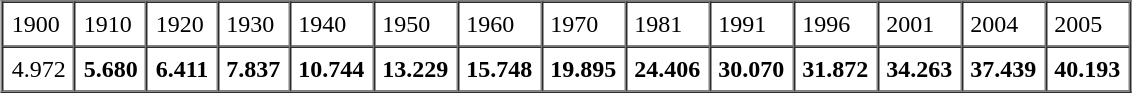<table border=1 cellspacing=0 cellpadding=5 style="margin:1em auto;">
<tr>
<td>1900</td>
<td>1910</td>
<td>1920</td>
<td>1930</td>
<td>1940</td>
<td>1950</td>
<td>1960</td>
<td>1970</td>
<td>1981</td>
<td>1991</td>
<td>1996</td>
<td>2001</td>
<td>2004</td>
<td>2005</td>
</tr>
<tr>
<td>4.972</td>
<td><strong>5.680</strong></td>
<td><strong>6.411</strong></td>
<td><strong>7.837</strong></td>
<td><strong>10.744</strong></td>
<td><strong>13.229</strong></td>
<td><strong>15.748</strong></td>
<td><strong>19.895</strong></td>
<td><strong>24.406</strong></td>
<td><strong>30.070</strong></td>
<td><strong>31.872</strong></td>
<td><strong>34.263</strong></td>
<td><strong>37.439</strong></td>
<td><strong>40.193</strong></td>
</tr>
</table>
